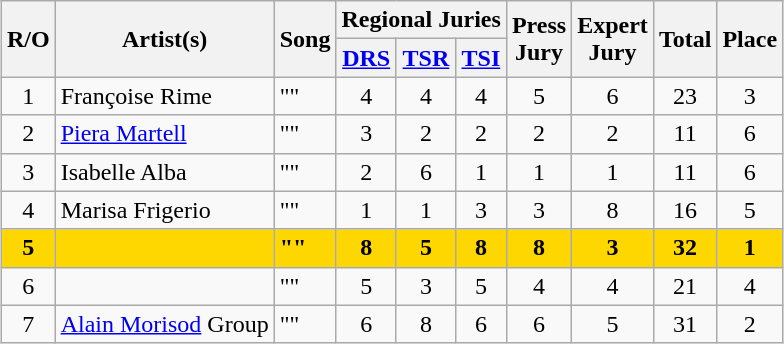<table class="sortable wikitable" style="margin: 1em auto 1em auto; text-align:center">
<tr>
<th rowspan="2">R/O</th>
<th rowspan="2">Artist(s)</th>
<th rowspan="2">Song</th>
<th colspan="3">Regional Juries</th>
<th rowspan="2">Press<br>Jury</th>
<th rowspan="2">Expert<br>Jury</th>
<th rowspan="2">Total</th>
<th rowspan="2">Place</th>
</tr>
<tr>
<th><a href='#'>DRS</a></th>
<th><a href='#'>TSR</a></th>
<th><a href='#'>TSI</a></th>
</tr>
<tr>
<td>1</td>
<td align="left">Françoise Rime</td>
<td align="left">""</td>
<td>4</td>
<td>4</td>
<td>4</td>
<td>5</td>
<td>6</td>
<td>23</td>
<td>3</td>
</tr>
<tr>
<td>2</td>
<td align="left"><a href='#'>Piera Martell</a></td>
<td align="left">""</td>
<td>3</td>
<td>2</td>
<td>2</td>
<td>2</td>
<td>2</td>
<td>11</td>
<td>6</td>
</tr>
<tr>
<td>3</td>
<td align="left">Isabelle Alba</td>
<td align="left">""</td>
<td>2</td>
<td>6</td>
<td>1</td>
<td>1</td>
<td>1</td>
<td>11</td>
<td>6</td>
</tr>
<tr>
<td>4</td>
<td align="left">Marisa Frigerio</td>
<td align="left">""</td>
<td>1</td>
<td>1</td>
<td>3</td>
<td>3</td>
<td>8</td>
<td>16</td>
<td>5</td>
</tr>
<tr style="font-weight:bold; background:gold;">
<td>5</td>
<td align="left"></td>
<td align="left">""</td>
<td>8</td>
<td>5</td>
<td>8</td>
<td>8</td>
<td>3</td>
<td>32</td>
<td>1</td>
</tr>
<tr>
<td>6</td>
<td align="left"></td>
<td align="left">""</td>
<td>5</td>
<td>3</td>
<td>5</td>
<td>4</td>
<td>4</td>
<td>21</td>
<td>4</td>
</tr>
<tr>
<td>7</td>
<td align="left"><a href='#'>Alain Morisod</a> Group</td>
<td align="left">""</td>
<td>6</td>
<td>8</td>
<td>6</td>
<td>6</td>
<td>5</td>
<td>31</td>
<td>2</td>
</tr>
</table>
